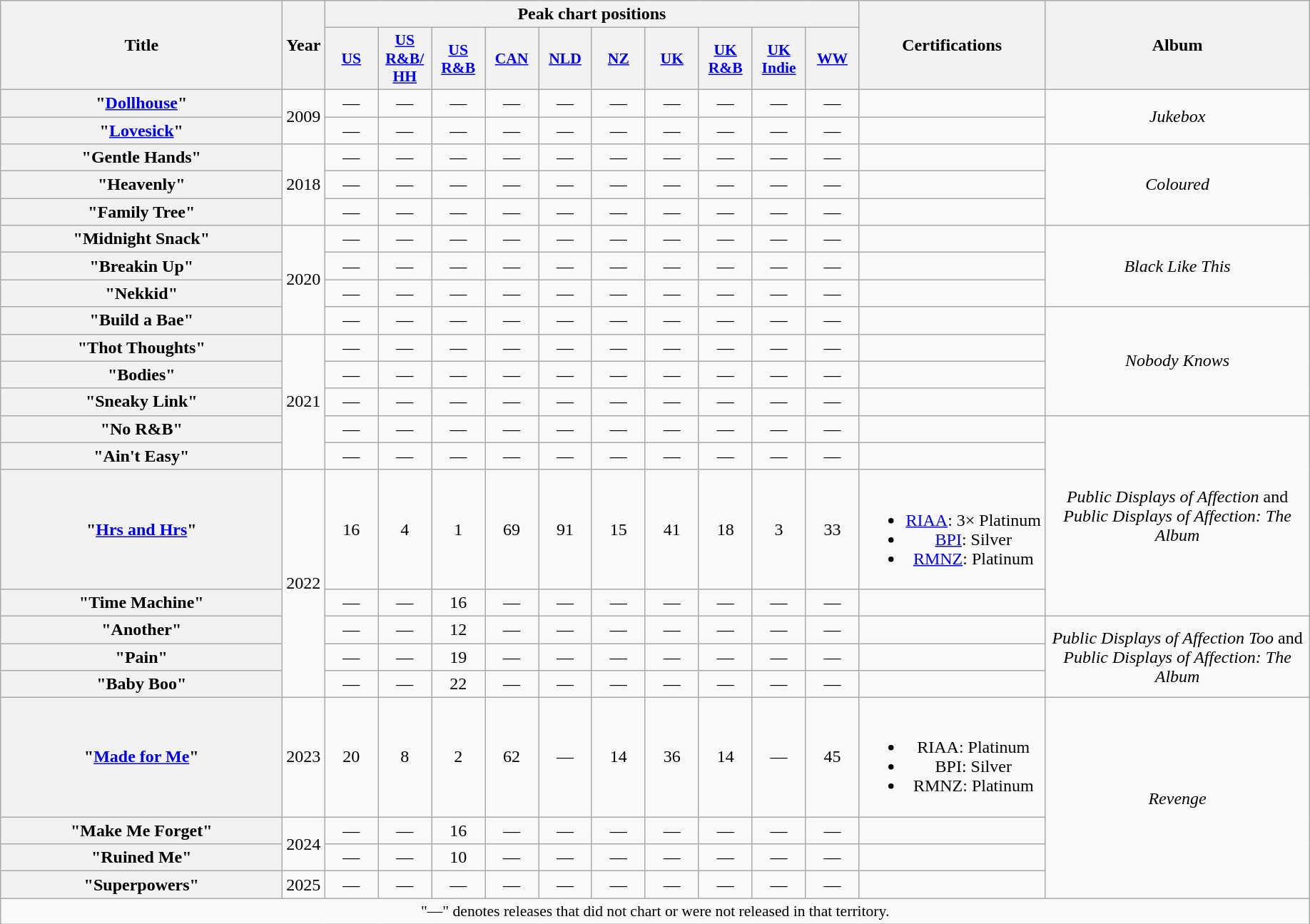<table class="wikitable plainrowheaders" style="text-align:center;" border="1">
<tr>
<th scope="col" rowspan="2" style="width:16em;">Title</th>
<th scope="col" rowspan="2">Year</th>
<th scope="col" colspan="10">Peak chart positions</th>
<th scope="col" rowspan="2">Certifications</th>
<th scope="col" rowspan="2" style="width:15em;">Album</th>
</tr>
<tr>
<th scope="col" style="width:3em;font-size:90%;"><a href='#'>US</a><br></th>
<th scope="col" style="width:3em;font-size:90%;"><a href='#'>US<br>R&B/<br>HH</a><br></th>
<th scope="col" style="width:3em;font-size:90%;"><a href='#'>US<br>R&B</a><br></th>
<th scope="col" style="width:3em;font-size:90%;"><a href='#'>CAN</a><br></th>
<th scope="col" style="width:3em;font-size:90%;"><a href='#'>NLD</a><br></th>
<th scope="col" style="width:3em;font-size:90%;"><a href='#'>NZ</a><br></th>
<th scope="col" style="width:3em;font-size:90%;"><a href='#'>UK</a><br></th>
<th scope="col" style="width:3em;font-size:90%;"><a href='#'>UK<br>R&B</a><br></th>
<th scope="col" style="width:3em;font-size:90%;"><a href='#'>UK<br>Indie</a><br></th>
<th scope="col" style="width:3em;font-size:90%;"><a href='#'>WW</a><br></th>
</tr>
<tr>
<th scope="row">"<a href='#'>Dollhouse</a>"</th>
<td align="center" rowspan="2">2009</td>
<td>—</td>
<td>—</td>
<td>—</td>
<td>—</td>
<td>—</td>
<td>—</td>
<td>—</td>
<td>—</td>
<td>—</td>
<td>—</td>
<td></td>
<td rowspan="2"><em>Jukebox</em></td>
</tr>
<tr>
<th scope="row">"<a href='#'>Lovesick</a>"</th>
<td>—</td>
<td>—</td>
<td>—</td>
<td>—</td>
<td>—</td>
<td>—</td>
<td>—</td>
<td>—</td>
<td>—</td>
<td>—</td>
<td></td>
</tr>
<tr>
<th scope="row">"Gentle Hands"</th>
<td align="center" rowspan="3">2018</td>
<td>—</td>
<td>—</td>
<td>—</td>
<td>—</td>
<td>—</td>
<td>—</td>
<td>—</td>
<td>—</td>
<td>—</td>
<td>—</td>
<td></td>
<td rowspan="3"><em>Coloured</em></td>
</tr>
<tr>
<th scope="row">"Heavenly"</th>
<td>—</td>
<td>—</td>
<td>—</td>
<td>—</td>
<td>—</td>
<td>—</td>
<td>—</td>
<td>—</td>
<td>—</td>
<td>—</td>
<td></td>
</tr>
<tr>
<th scope="row">"Family Tree"</th>
<td>—</td>
<td>—</td>
<td>—</td>
<td>—</td>
<td>—</td>
<td>—</td>
<td>—</td>
<td>—</td>
<td>—</td>
<td>—</td>
<td></td>
</tr>
<tr>
<th scope="row">"Midnight Snack"<br></th>
<td rowspan="4">2020</td>
<td>—</td>
<td>—</td>
<td>—</td>
<td>—</td>
<td>—</td>
<td>—</td>
<td>—</td>
<td>—</td>
<td>—</td>
<td>—</td>
<td></td>
<td rowspan="3"><em>Black Like This</em></td>
</tr>
<tr>
<th scope="row">"Breakin Up"</th>
<td>—</td>
<td>—</td>
<td>—</td>
<td>—</td>
<td>—</td>
<td>—</td>
<td>—</td>
<td>—</td>
<td>—</td>
<td>—</td>
<td></td>
</tr>
<tr>
<th scope="row">"Nekkid"<br></th>
<td>—</td>
<td>—</td>
<td>—</td>
<td>—</td>
<td>—</td>
<td>—</td>
<td>—</td>
<td>—</td>
<td>—</td>
<td>—</td>
<td></td>
</tr>
<tr>
<th scope="row">"Build a Bae"<br></th>
<td>—</td>
<td>—</td>
<td>—</td>
<td>—</td>
<td>—</td>
<td>—</td>
<td>—</td>
<td>—</td>
<td>—</td>
<td>—</td>
<td></td>
<td rowspan="4"><em>Nobody Knows</em></td>
</tr>
<tr>
<th scope="row">"Thot Thoughts"<br></th>
<td rowspan="5">2021</td>
<td>—</td>
<td>—</td>
<td>—</td>
<td>—</td>
<td>—</td>
<td>—</td>
<td>—</td>
<td>—</td>
<td>—</td>
<td>—</td>
<td></td>
</tr>
<tr>
<th scope="row">"Bodies"</th>
<td>—</td>
<td>—</td>
<td>—</td>
<td>—</td>
<td>—</td>
<td>—</td>
<td>—</td>
<td>—</td>
<td>—</td>
<td>—</td>
<td></td>
</tr>
<tr>
<th scope="row">"Sneaky Link"</th>
<td>—</td>
<td>—</td>
<td>—</td>
<td>—</td>
<td>—</td>
<td>—</td>
<td>—</td>
<td>—</td>
<td>—</td>
<td>—</td>
<td></td>
</tr>
<tr>
<th scope="row">"No R&B"<br></th>
<td>—</td>
<td>—</td>
<td>—</td>
<td>—</td>
<td>—</td>
<td>—</td>
<td>—</td>
<td>—</td>
<td>—</td>
<td>—</td>
<td></td>
<td rowspan="4"><em>Public Displays of Affection</em> and <em>Public Displays of Affection: The Album</em></td>
</tr>
<tr>
<th scope="row">"Ain't Easy"</th>
<td>—</td>
<td>—</td>
<td>—</td>
<td>—</td>
<td>—</td>
<td>—</td>
<td>—</td>
<td>—</td>
<td>—</td>
<td>—</td>
</tr>
<tr>
<th scope="row">"<a href='#'>Hrs and Hrs</a>"<br></th>
<td rowspan="5">2022</td>
<td>16</td>
<td>4</td>
<td>1</td>
<td>69</td>
<td>91</td>
<td>15</td>
<td>41</td>
<td>18</td>
<td>3</td>
<td>33</td>
<td><br><ul><li><a href='#'>RIAA</a>: 3× Platinum</li><li><a href='#'>BPI</a>: Silver</li><li><a href='#'>RMNZ</a>: Platinum</li></ul></td>
</tr>
<tr>
<th scope="row">"Time Machine"</th>
<td>—</td>
<td>—</td>
<td>16</td>
<td>—</td>
<td>—</td>
<td>—</td>
<td>—</td>
<td>—</td>
<td>—</td>
<td>—</td>
<td></td>
</tr>
<tr>
<th scope="row">"Another"</th>
<td>—</td>
<td>—</td>
<td>12</td>
<td>—</td>
<td>—</td>
<td>—</td>
<td>—</td>
<td>—</td>
<td>—</td>
<td>—</td>
<td></td>
<td rowspan="3"><em>Public Displays of Affection Too</em> and <em>Public Displays of Affection: The Album</em></td>
</tr>
<tr>
<th scope="row">"Pain"</th>
<td>—</td>
<td>—</td>
<td>19</td>
<td>—</td>
<td>—</td>
<td>—</td>
<td>—</td>
<td>—</td>
<td>—</td>
<td>—</td>
<td></td>
</tr>
<tr>
<th scope="row">"Baby Boo"<br></th>
<td>—</td>
<td>—</td>
<td>22</td>
<td>—</td>
<td>—</td>
<td>—</td>
<td>—</td>
<td>—</td>
<td>—</td>
<td>—</td>
<td></td>
</tr>
<tr>
<th scope="row">"<a href='#'>Made for Me</a>"<br></th>
<td>2023</td>
<td>20</td>
<td>8</td>
<td>2</td>
<td>62</td>
<td>—</td>
<td>14<br></td>
<td>36</td>
<td>14</td>
<td>—</td>
<td>45</td>
<td><br><ul><li>RIAA: Platinum</li><li>BPI: Silver</li><li>RMNZ: Platinum</li></ul></td>
<td rowspan="4"><em>Revenge</em></td>
</tr>
<tr>
<th scope="row">"Make Me Forget"</th>
<td rowspan="2">2024</td>
<td>—</td>
<td>—</td>
<td>16</td>
<td>—</td>
<td>—</td>
<td>—</td>
<td>—</td>
<td>—</td>
<td>—</td>
<td>—</td>
<td></td>
</tr>
<tr>
<th scope="row">"Ruined Me"</th>
<td>—</td>
<td>—</td>
<td>10</td>
<td>—</td>
<td>—</td>
<td>—</td>
<td>—</td>
<td>—</td>
<td>—</td>
<td>—</td>
<td></td>
</tr>
<tr>
<th scope="row">"Superpowers"</th>
<td align="center" rowspan="1">2025</td>
<td>—</td>
<td>—</td>
<td>—</td>
<td>—</td>
<td>—</td>
<td>—</td>
<td>—</td>
<td>—</td>
<td>—</td>
<td>—</td>
</tr>
<tr>
<td colspan="14" style="font-size:90%">"—" denotes releases that did not chart or were not released in that territory.</td>
</tr>
</table>
